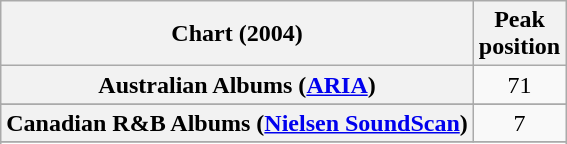<table class="wikitable sortable plainrowheaders" style="text-align:center">
<tr>
<th scope="col">Chart (2004)</th>
<th scope="col">Peak<br> position</th>
</tr>
<tr>
<th scope="row">Australian Albums (<a href='#'>ARIA</a>)</th>
<td>71</td>
</tr>
<tr>
</tr>
<tr>
</tr>
<tr>
<th scope="row">Canadian R&B Albums (<a href='#'>Nielsen SoundScan</a>)</th>
<td style="text-align:center;">7</td>
</tr>
<tr>
</tr>
<tr>
</tr>
<tr>
</tr>
<tr>
</tr>
<tr>
</tr>
<tr>
</tr>
<tr>
</tr>
<tr>
</tr>
</table>
